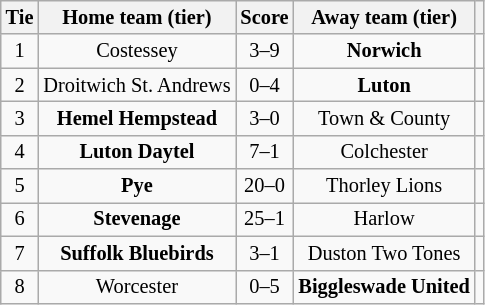<table class="wikitable" style="text-align:center; font-size:85%">
<tr>
<th>Tie</th>
<th>Home team (tier)</th>
<th>Score</th>
<th>Away team (tier)</th>
<th></th>
</tr>
<tr>
<td align="center">1</td>
<td>Costessey</td>
<td align="center">3–9</td>
<td><strong>Norwich</strong></td>
<td></td>
</tr>
<tr>
<td align="center">2</td>
<td>Droitwich St. Andrews</td>
<td align="center">0–4</td>
<td><strong>Luton</strong></td>
<td></td>
</tr>
<tr>
<td align="center">3</td>
<td><strong>Hemel Hempstead</strong></td>
<td align="center">3–0</td>
<td>Town & County</td>
<td></td>
</tr>
<tr>
<td align="center">4</td>
<td><strong>Luton Daytel</strong></td>
<td align="center">7–1</td>
<td>Colchester</td>
<td></td>
</tr>
<tr>
<td align="center">5</td>
<td><strong>Pye</strong></td>
<td align="center">20–0</td>
<td>Thorley Lions</td>
<td></td>
</tr>
<tr>
<td align="center">6</td>
<td><strong>Stevenage</strong></td>
<td align="center">25–1</td>
<td>Harlow</td>
<td></td>
</tr>
<tr>
<td align="center">7</td>
<td><strong>Suffolk Bluebirds</strong></td>
<td align="center">3–1</td>
<td>Duston Two Tones</td>
<td></td>
</tr>
<tr>
<td align="center">8</td>
<td>Worcester</td>
<td align="center">0–5</td>
<td><strong>Biggleswade United</strong></td>
<td></td>
</tr>
</table>
